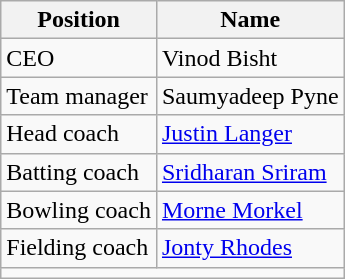<table class="wikitable">
<tr>
<th>Position</th>
<th>Name</th>
</tr>
<tr>
<td>CEO</td>
<td>Vinod Bisht</td>
</tr>
<tr>
<td>Team manager</td>
<td>Saumyadeep Pyne</td>
</tr>
<tr>
<td>Head coach</td>
<td><a href='#'>Justin Langer</a></td>
</tr>
<tr>
<td>Batting coach</td>
<td><a href='#'>Sridharan Sriram</a></td>
</tr>
<tr>
<td>Bowling coach</td>
<td><a href='#'>Morne Morkel</a></td>
</tr>
<tr>
<td>Fielding coach</td>
<td><a href='#'>Jonty Rhodes</a></td>
</tr>
<tr>
<td colspan="2"><small></small></td>
</tr>
</table>
